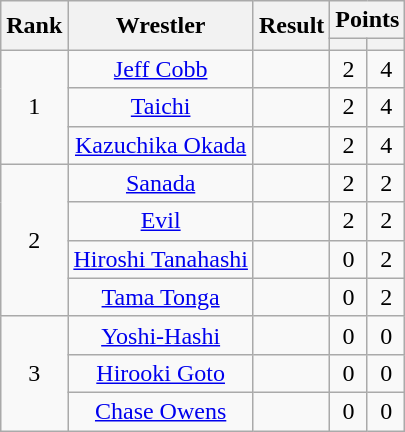<table class="wikitable mw-collapsible mw-collapsed" plainrowheaders sortable" style="text-align: center">
<tr>
<th scope="col" rowspan="2">Rank</th>
<th scope="col" rowspan="2">Wrestler</th>
<th scope="col" rowspan="2">Result</th>
<th scope="col" colspan="2">Points</th>
</tr>
<tr>
<th></th>
<th></th>
</tr>
<tr>
<td rowspan="3">1</td>
<td><a href='#'>Jeff Cobb</a></td>
<td></td>
<td>2</td>
<td>4</td>
</tr>
<tr>
<td><a href='#'>Taichi</a></td>
<td></td>
<td>2</td>
<td>4</td>
</tr>
<tr>
<td><a href='#'>Kazuchika Okada</a></td>
<td></td>
<td>2</td>
<td>4</td>
</tr>
<tr>
<td rowspan="4">2</td>
<td><a href='#'>Sanada</a></td>
<td></td>
<td>2</td>
<td>2</td>
</tr>
<tr>
<td><a href='#'>Evil</a></td>
<td></td>
<td>2</td>
<td>2</td>
</tr>
<tr>
<td><a href='#'>Hiroshi Tanahashi</a></td>
<td></td>
<td>0</td>
<td>2</td>
</tr>
<tr>
<td><a href='#'>Tama Tonga</a></td>
<td></td>
<td>0</td>
<td>2</td>
</tr>
<tr>
<td rowspan="3">3</td>
<td><a href='#'>Yoshi-Hashi</a></td>
<td></td>
<td>0</td>
<td>0</td>
</tr>
<tr>
<td><a href='#'>Hirooki Goto</a></td>
<td></td>
<td>0</td>
<td>0</td>
</tr>
<tr>
<td><a href='#'>Chase Owens</a></td>
<td></td>
<td>0</td>
<td>0</td>
</tr>
</table>
